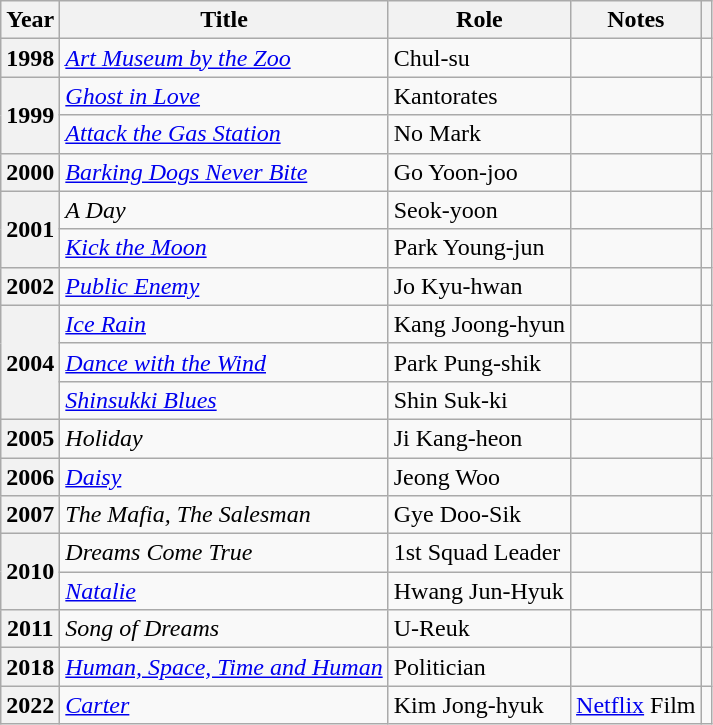<table class="wikitable sortable plainrowheaders">
<tr>
<th scope="col">Year</th>
<th scope="col">Title</th>
<th scope="col">Role</th>
<th scope="col">Notes</th>
<th class="unsortable" scope="col"></th>
</tr>
<tr>
<th scope="row">1998</th>
<td><em><a href='#'>Art Museum by the Zoo</a></em></td>
<td>Chul-su</td>
<td></td>
<td style="text-align:center"></td>
</tr>
<tr>
<th rowspan="2" scope="row">1999</th>
<td><em><a href='#'>Ghost in Love</a></em></td>
<td>Kantorates</td>
<td></td>
<td style="text-align:center"></td>
</tr>
<tr>
<td><em><a href='#'>Attack the Gas Station</a></em></td>
<td>No Mark</td>
<td></td>
<td></td>
</tr>
<tr>
<th scope="row">2000</th>
<td><em><a href='#'>Barking Dogs Never Bite</a></em></td>
<td>Go Yoon-joo</td>
<td></td>
<td style="text-align:center"></td>
</tr>
<tr>
<th rowspan="2" scope="row">2001</th>
<td><em>A Day</em></td>
<td>Seok-yoon</td>
<td></td>
<td style="text-align:center"></td>
</tr>
<tr>
<td><em><a href='#'>Kick the Moon</a></em></td>
<td>Park Young-jun</td>
<td></td>
<td></td>
</tr>
<tr>
<th scope="row">2002</th>
<td><em><a href='#'>Public Enemy</a></em></td>
<td>Jo Kyu-hwan</td>
<td></td>
<td style="text-align:center"></td>
</tr>
<tr>
<th rowspan="3" scope="row">2004</th>
<td><em><a href='#'>Ice Rain</a></em></td>
<td>Kang Joong-hyun</td>
<td></td>
<td></td>
</tr>
<tr>
<td><em><a href='#'>Dance with the Wind</a></em></td>
<td>Park Pung-shik</td>
<td></td>
<td></td>
</tr>
<tr>
<td><em><a href='#'>Shinsukki Blues</a></em></td>
<td>Shin Suk-ki</td>
<td></td>
<td></td>
</tr>
<tr>
<th scope="row">2005</th>
<td><em>Holiday</em></td>
<td>Ji Kang-heon</td>
<td></td>
<td></td>
</tr>
<tr>
<th scope="row">2006</th>
<td><em><a href='#'>Daisy</a></em></td>
<td>Jeong Woo</td>
<td></td>
<td></td>
</tr>
<tr>
<th scope="row">2007</th>
<td><em>The Mafia, The Salesman</em></td>
<td>Gye Doo-Sik</td>
<td></td>
<td></td>
</tr>
<tr>
<th rowspan="2" scope="row">2010</th>
<td><em>Dreams Come True</em></td>
<td>1st Squad Leader</td>
<td></td>
<td></td>
</tr>
<tr>
<td><em><a href='#'>Natalie</a></em></td>
<td>Hwang Jun-Hyuk</td>
<td></td>
<td></td>
</tr>
<tr>
<th scope="row">2011</th>
<td><em>Song of Dreams</em></td>
<td>U-Reuk</td>
<td></td>
<td></td>
</tr>
<tr>
<th scope="row">2018</th>
<td><em><a href='#'>Human, Space, Time and Human</a></em></td>
<td>Politician</td>
<td></td>
</tr>
<tr>
<th scope="row">2022</th>
<td><em><a href='#'>Carter</a></em></td>
<td>Kim Jong-hyuk</td>
<td><a href='#'>Netflix</a> Film</td>
<td style="text-align:center"></td>
</tr>
</table>
